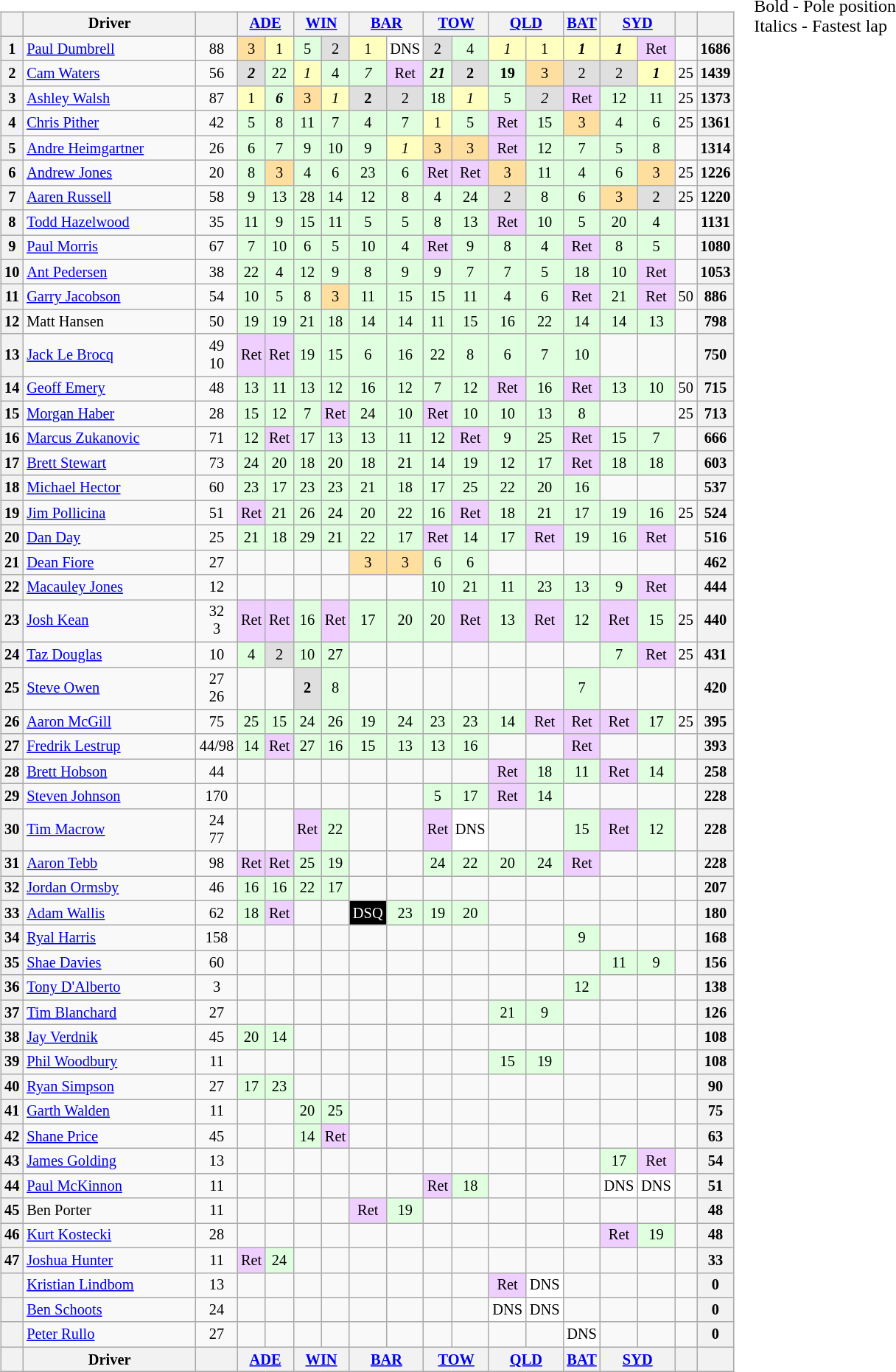<table>
<tr>
<td><br><table class="wikitable" style="font-size:85%; text-align:center">
<tr style="background:#f9f9f9; vertical-align:top;">
<th valign="middle"></th>
<th valign="middle" width="150">Driver</th>
<th valign="middle"></th>
<th colspan=2><a href='#'>ADE</a><br></th>
<th colspan=2><a href='#'>WIN</a><br></th>
<th colspan=2><a href='#'>BAR</a><br></th>
<th colspan=2><a href='#'>TOW</a><br></th>
<th colspan=2><a href='#'>QLD</a><br></th>
<th><a href='#'>BAT</a><br></th>
<th colspan=2><a href='#'>SYD</a><br></th>
<th valign="middle"></th>
<th valign="middle"></th>
</tr>
<tr>
<th>1</th>
<td align="left"> <a href='#'>Paul Dumbrell</a></td>
<td>88</td>
<td style="background:#ffdf9f;">3</td>
<td style="background:#ffffbf;">1</td>
<td style="background:#dfffdf;">5</td>
<td style="background:#dfdfdf;">2</td>
<td style="background:#ffffbf;">1</td>
<td style="background:#ffffff;">DNS</td>
<td style="background:#dfdfdf;">2</td>
<td style="background:#dfffdf;">4</td>
<td style="background:#ffffbf;"><em>1</em></td>
<td style="background:#ffffbf;">1</td>
<td style="background:#ffffbf;"><strong><em>1</em></strong></td>
<td style="background:#ffffbf;"><strong><em>1</em></strong></td>
<td style="background:#efcfff;">Ret</td>
<td></td>
<th>1686</th>
</tr>
<tr>
<th>2</th>
<td align="left"> <a href='#'>Cam Waters</a></td>
<td>56</td>
<td style="background:#dfdfdf;"><strong><em>2</em></strong></td>
<td style="background:#dfffdf;">22</td>
<td style="background:#ffffbf;"><em>1</em></td>
<td style="background:#dfffdf;">4</td>
<td style="background:#dfffdf;"><em>7</em></td>
<td style="background:#efcfff;">Ret</td>
<td style="background:#dfffdf;"><strong><em>21</em></strong></td>
<td style="background:#dfdfdf;"><strong>2</strong></td>
<td style="background:#dfffdf;"><strong>19</strong></td>
<td style="background:#ffdf9f;">3</td>
<td style="background:#dfdfdf;">2</td>
<td style="background:#dfdfdf;">2</td>
<td style="background:#ffffbf;"><strong><em>1</em></strong></td>
<td>25</td>
<th>1439</th>
</tr>
<tr>
<th>3</th>
<td align="left"> <a href='#'>Ashley Walsh</a></td>
<td>87</td>
<td style="background:#ffffbf;">1</td>
<td style="background:#dfffdf;"><strong><em>6</em></strong></td>
<td style="background:#ffdf9f;">3</td>
<td style="background:#ffffbf;"><em>1</em></td>
<td style="background:#dfdfdf;"><strong>2</strong></td>
<td style="background:#dfdfdf;">2</td>
<td style="background:#dfffdf;">18</td>
<td style="background:#ffffbf;"><em>1</em></td>
<td style="background:#dfffdf;">5</td>
<td style="background:#dfdfdf;"><em>2</em></td>
<td style="background:#efcfff;">Ret</td>
<td style="background:#dfffdf;">12</td>
<td style="background:#dfffdf;">11</td>
<td>25</td>
<th>1373</th>
</tr>
<tr>
<th>4</th>
<td align="left"> <a href='#'>Chris Pither</a></td>
<td>42</td>
<td style="background:#dfffdf;">5</td>
<td style="background:#dfffdf;">8</td>
<td style="background:#dfffdf;">11</td>
<td style="background:#dfffdf;">7</td>
<td style="background:#dfffdf;">4</td>
<td style="background:#dfffdf;">7</td>
<td style="background:#ffffbf;">1</td>
<td style="background:#dfffdf;">5</td>
<td style="background:#efcfff;">Ret</td>
<td style="background:#dfffdf;">15</td>
<td style="background:#ffdf9f;">3</td>
<td style="background:#dfffdf;">4</td>
<td style="background:#dfffdf;">6</td>
<td>25</td>
<th>1361</th>
</tr>
<tr>
<th>5</th>
<td align="left"> <a href='#'>Andre Heimgartner</a></td>
<td>26</td>
<td style="background:#dfffdf;">6</td>
<td style="background:#dfffdf;">7</td>
<td style="background:#dfffdf;">9</td>
<td style="background:#dfffdf;">10</td>
<td style="background:#dfffdf;">9</td>
<td style="background:#ffffbf;"><em>1</em></td>
<td style="background:#ffdf9f;">3</td>
<td style="background:#ffdf9f;">3</td>
<td style="background:#efcfff;">Ret</td>
<td style="background:#dfffdf;">12</td>
<td style="background:#dfffdf;">7</td>
<td style="background:#dfffdf;">5</td>
<td style="background:#dfffdf;">8</td>
<td></td>
<th>1314</th>
</tr>
<tr>
<th>6</th>
<td align="left"> <a href='#'>Andrew Jones</a></td>
<td>20</td>
<td style="background:#dfffdf;">8</td>
<td style="background:#ffdf9f;">3</td>
<td style="background:#dfffdf;">4</td>
<td style="background:#dfffdf;">6</td>
<td style="background:#dfffdf;">23</td>
<td style="background:#dfffdf;">6</td>
<td style="background:#efcfff;">Ret</td>
<td style="background:#efcfff;">Ret</td>
<td style="background:#ffdf9f;">3</td>
<td style="background:#dfffdf;">11</td>
<td style="background:#dfffdf;">4</td>
<td style="background:#dfffdf;">6</td>
<td style="background:#ffdf9f;">3</td>
<td>25</td>
<th>1226</th>
</tr>
<tr>
<th>7</th>
<td align="left"> <a href='#'>Aaren Russell</a></td>
<td>58</td>
<td style="background:#dfffdf;">9</td>
<td style="background:#dfffdf;">13</td>
<td style="background:#dfffdf;">28</td>
<td style="background:#dfffdf;">14</td>
<td style="background:#dfffdf;">12</td>
<td style="background:#dfffdf;">8</td>
<td style="background:#dfffdf;">4</td>
<td style="background:#dfffdf;">24</td>
<td style="background:#dfdfdf;">2</td>
<td style="background:#dfffdf;">8</td>
<td style="background:#dfffdf;">6</td>
<td style="background:#ffdf9f;">3</td>
<td style="background:#dfdfdf;">2</td>
<td>25</td>
<th>1220</th>
</tr>
<tr>
<th>8</th>
<td align="left"> <a href='#'>Todd Hazelwood</a></td>
<td>35</td>
<td style="background:#dfffdf;">11</td>
<td style="background:#dfffdf;">9</td>
<td style="background:#dfffdf;">15</td>
<td style="background:#dfffdf;">11</td>
<td style="background:#dfffdf;">5</td>
<td style="background:#dfffdf;">5</td>
<td style="background:#dfffdf;">8</td>
<td style="background:#dfffdf;">13</td>
<td style="background:#efcfff;">Ret</td>
<td style="background:#dfffdf;">10</td>
<td style="background:#dfffdf;">5</td>
<td style="background:#dfffdf;">20</td>
<td style="background:#dfffdf;">4</td>
<td></td>
<th>1131</th>
</tr>
<tr>
<th>9</th>
<td align="left"> <a href='#'>Paul Morris</a></td>
<td>67</td>
<td style="background:#dfffdf;">7</td>
<td style="background:#dfffdf;">10</td>
<td style="background:#dfffdf;">6</td>
<td style="background:#dfffdf;">5</td>
<td style="background:#dfffdf;">10</td>
<td style="background:#dfffdf;">4</td>
<td style="background:#efcfff;">Ret</td>
<td style="background:#dfffdf;">9</td>
<td style="background:#dfffdf;">8</td>
<td style="background:#dfffdf;">4</td>
<td style="background:#efcfff;">Ret</td>
<td style="background:#dfffdf;">8</td>
<td style="background:#dfffdf;">5</td>
<td></td>
<th>1080</th>
</tr>
<tr>
<th>10</th>
<td align="left"> <a href='#'>Ant Pedersen</a></td>
<td>38</td>
<td style="background:#dfffdf;">22</td>
<td style="background:#dfffdf;">4</td>
<td style="background:#dfffdf;">12</td>
<td style="background:#dfffdf;">9</td>
<td style="background:#dfffdf;">8</td>
<td style="background:#dfffdf;">9</td>
<td style="background:#dfffdf;">9</td>
<td style="background:#dfffdf;">7</td>
<td style="background:#dfffdf;">7</td>
<td style="background:#dfffdf;">5</td>
<td style="background:#dfffdf;">18</td>
<td style="background:#dfffdf;">10</td>
<td style="background:#efcfff;">Ret</td>
<td></td>
<th>1053</th>
</tr>
<tr>
<th>11</th>
<td align="left"> <a href='#'>Garry Jacobson</a></td>
<td>54</td>
<td style="background:#dfffdf;">10</td>
<td style="background:#dfffdf;">5</td>
<td style="background:#dfffdf;">8</td>
<td style="background:#ffdf9f;">3</td>
<td style="background:#dfffdf;">11</td>
<td style="background:#dfffdf;">15</td>
<td style="background:#dfffdf;">15</td>
<td style="background:#dfffdf;">11</td>
<td style="background:#dfffdf;">4</td>
<td style="background:#dfffdf;">6</td>
<td style="background:#efcfff;">Ret</td>
<td style="background:#dfffdf;">21</td>
<td style="background:#efcfff;">Ret</td>
<td>50</td>
<th>886</th>
</tr>
<tr>
<th>12</th>
<td align="left"> Matt Hansen</td>
<td>50</td>
<td style="background:#dfffdf;">19</td>
<td style="background:#dfffdf;">19</td>
<td style="background:#dfffdf;">21</td>
<td style="background:#dfffdf;">18</td>
<td style="background:#dfffdf;">14</td>
<td style="background:#dfffdf;">14</td>
<td style="background:#dfffdf;">11</td>
<td style="background:#dfffdf;">15</td>
<td style="background:#dfffdf;">16</td>
<td style="background:#dfffdf;">22</td>
<td style="background:#dfffdf;">14</td>
<td style="background:#dfffdf;">14</td>
<td style="background:#dfffdf;">13</td>
<td></td>
<th>798</th>
</tr>
<tr>
<th>13</th>
<td align="left"> <a href='#'>Jack Le Brocq</a></td>
<td>49<br>10</td>
<td style="background:#efcfff;">Ret</td>
<td style="background:#efcfff;">Ret</td>
<td style="background:#dfffdf;">19</td>
<td style="background:#dfffdf;">15</td>
<td style="background:#dfffdf;">6</td>
<td style="background:#dfffdf;">16</td>
<td style="background:#dfffdf;">22</td>
<td style="background:#dfffdf;">8</td>
<td style="background:#dfffdf;">6</td>
<td style="background:#dfffdf;">7</td>
<td style="background:#dfffdf;">10</td>
<td></td>
<td></td>
<td></td>
<th>750</th>
</tr>
<tr>
<th>14</th>
<td align="left"> <a href='#'>Geoff Emery</a></td>
<td>48</td>
<td style="background:#dfffdf;">13</td>
<td style="background:#dfffdf;">11</td>
<td style="background:#dfffdf;">13</td>
<td style="background:#dfffdf;">12</td>
<td style="background:#dfffdf;">16</td>
<td style="background:#dfffdf;">12</td>
<td style="background:#dfffdf;">7</td>
<td style="background:#dfffdf;">12</td>
<td style="background:#efcfff;">Ret</td>
<td style="background:#dfffdf;">16</td>
<td style="background:#efcfff;">Ret</td>
<td style="background:#dfffdf;">13</td>
<td style="background:#dfffdf;">10</td>
<td>50</td>
<th>715</th>
</tr>
<tr>
<th>15</th>
<td align="left"> <a href='#'>Morgan Haber</a></td>
<td>28</td>
<td style="background:#dfffdf;">15</td>
<td style="background:#dfffdf;">12</td>
<td style="background:#dfffdf;">7</td>
<td style="background:#efcfff;">Ret</td>
<td style="background:#dfffdf;">24</td>
<td style="background:#dfffdf;">10</td>
<td style="background:#efcfff;">Ret</td>
<td style="background:#dfffdf;">10</td>
<td style="background:#dfffdf;">10</td>
<td style="background:#dfffdf;">13</td>
<td style="background:#dfffdf;">8</td>
<td></td>
<td></td>
<td>25</td>
<th>713</th>
</tr>
<tr>
<th>16</th>
<td align="left"> <a href='#'>Marcus Zukanovic</a></td>
<td>71</td>
<td style="background:#dfffdf;">12</td>
<td style="background:#efcfff;">Ret</td>
<td style="background:#dfffdf;">17</td>
<td style="background:#dfffdf;">13</td>
<td style="background:#dfffdf;">13</td>
<td style="background:#dfffdf;">11</td>
<td style="background:#dfffdf;">12</td>
<td style="background:#efcfff;">Ret</td>
<td style="background:#dfffdf;">9</td>
<td style="background:#dfffdf;">25</td>
<td style="background:#efcfff;">Ret</td>
<td style="background:#dfffdf;">15</td>
<td style="background:#dfffdf;">7</td>
<td></td>
<th>666</th>
</tr>
<tr>
<th>17</th>
<td align="left"> <a href='#'>Brett Stewart</a></td>
<td>73</td>
<td style="background:#dfffdf;">24</td>
<td style="background:#dfffdf;">20</td>
<td style="background:#dfffdf;">18</td>
<td style="background:#dfffdf;">20</td>
<td style="background:#dfffdf;">18</td>
<td style="background:#dfffdf;">21</td>
<td style="background:#dfffdf;">14</td>
<td style="background:#dfffdf;">19</td>
<td style="background:#dfffdf;">12</td>
<td style="background:#dfffdf;">17</td>
<td style="background:#efcfff;">Ret</td>
<td style="background:#dfffdf;">18</td>
<td style="background:#dfffdf;">18</td>
<td></td>
<th>603</th>
</tr>
<tr>
<th>18</th>
<td align="left"> <a href='#'>Michael Hector</a></td>
<td>60</td>
<td style="background:#dfffdf;">23</td>
<td style="background:#dfffdf;">17</td>
<td style="background:#dfffdf;">23</td>
<td style="background:#dfffdf;">23</td>
<td style="background:#dfffdf;">21</td>
<td style="background:#dfffdf;">18</td>
<td style="background:#dfffdf;">17</td>
<td style="background:#dfffdf;">25</td>
<td style="background:#dfffdf;">22</td>
<td style="background:#dfffdf;">20</td>
<td style="background:#dfffdf;">16</td>
<td></td>
<td></td>
<td></td>
<th>537</th>
</tr>
<tr>
<th>19</th>
<td align="left"> <a href='#'>Jim Pollicina</a></td>
<td>51</td>
<td style="background:#efcfff;">Ret</td>
<td style="background:#dfffdf;">21</td>
<td style="background:#dfffdf;">26</td>
<td style="background:#dfffdf;">24</td>
<td style="background:#dfffdf;">20</td>
<td style="background:#dfffdf;">22</td>
<td style="background:#dfffdf;">16</td>
<td style="background:#efcfff;">Ret</td>
<td style="background:#dfffdf;">18</td>
<td style="background:#dfffdf;">21</td>
<td style="background:#dfffdf;">17</td>
<td style="background:#dfffdf;">19</td>
<td style="background:#dfffdf;">16</td>
<td>25</td>
<th>524</th>
</tr>
<tr>
<th>20</th>
<td align="left"> <a href='#'>Dan Day</a></td>
<td>25</td>
<td style="background:#dfffdf;">21</td>
<td style="background:#dfffdf;">18</td>
<td style="background:#dfffdf;">29</td>
<td style="background:#dfffdf;">21</td>
<td style="background:#dfffdf;">22</td>
<td style="background:#dfffdf;">17</td>
<td style="background:#efcfff;">Ret</td>
<td style="background:#dfffdf;">14</td>
<td style="background:#dfffdf;">17</td>
<td style="background:#efcfff;">Ret</td>
<td style="background:#dfffdf;">19</td>
<td style="background:#dfffdf;">16</td>
<td style="background:#efcfff;">Ret</td>
<td></td>
<th>516</th>
</tr>
<tr>
<th>21</th>
<td align="left"> <a href='#'>Dean Fiore</a></td>
<td>27</td>
<td></td>
<td></td>
<td></td>
<td></td>
<td style="background:#ffdf9f;">3</td>
<td style="background:#ffdf9f;">3</td>
<td style="background:#dfffdf;">6</td>
<td style="background:#dfffdf;">6</td>
<td></td>
<td></td>
<td></td>
<td></td>
<td></td>
<td></td>
<th>462</th>
</tr>
<tr>
<th>22</th>
<td align="left"> <a href='#'>Macauley Jones</a></td>
<td>12</td>
<td></td>
<td></td>
<td></td>
<td></td>
<td></td>
<td></td>
<td style="background:#dfffdf;">10</td>
<td style="background:#dfffdf;">21</td>
<td style="background:#dfffdf;">11</td>
<td style="background:#dfffdf;">23</td>
<td style="background:#dfffdf;">13</td>
<td style="background:#dfffdf;">9</td>
<td style="background:#efcfff;">Ret</td>
<td></td>
<th>444</th>
</tr>
<tr>
<th>23</th>
<td align="left"> <a href='#'>Josh Kean</a></td>
<td>32<br>3</td>
<td style="background:#efcfff;">Ret</td>
<td style="background:#efcfff;">Ret</td>
<td style="background:#dfffdf;">16</td>
<td style="background:#efcfff;">Ret</td>
<td style="background:#dfffdf;">17</td>
<td style="background:#dfffdf;">20</td>
<td style="background:#dfffdf;">20</td>
<td style="background:#efcfff;">Ret</td>
<td style="background:#dfffdf;">13</td>
<td style="background:#efcfff;">Ret</td>
<td style="background:#dfffdf;">12</td>
<td style="background:#efcfff;">Ret</td>
<td style="background:#dfffdf;">15</td>
<td>25</td>
<th>440</th>
</tr>
<tr>
<th>24</th>
<td align="left"> <a href='#'>Taz Douglas</a></td>
<td>10</td>
<td style="background:#dfffdf;">4</td>
<td style="background:#dfdfdf;">2</td>
<td style="background:#dfffdf;">10</td>
<td style="background:#dfffdf;">27</td>
<td></td>
<td></td>
<td></td>
<td></td>
<td></td>
<td></td>
<td></td>
<td style="background:#dfffdf;">7</td>
<td style="background:#efcfff;">Ret</td>
<td>25</td>
<th>431</th>
</tr>
<tr>
<th>25</th>
<td align="left"> <a href='#'>Steve Owen</a></td>
<td>27<br>26</td>
<td></td>
<td></td>
<td style="background:#dfdfdf;"><strong>2</strong></td>
<td style="background:#dfffdf;">8</td>
<td></td>
<td></td>
<td></td>
<td></td>
<td></td>
<td></td>
<td style="background:#dfffdf;">7</td>
<td></td>
<td></td>
<td></td>
<th>420</th>
</tr>
<tr>
<th>26</th>
<td align="left"> <a href='#'>Aaron McGill</a></td>
<td>75</td>
<td style="background:#dfffdf;">25</td>
<td style="background:#dfffdf;">15</td>
<td style="background:#dfffdf;">24</td>
<td style="background:#dfffdf;">26</td>
<td style="background:#dfffdf;">19</td>
<td style="background:#dfffdf;">24</td>
<td style="background:#dfffdf;">23</td>
<td style="background:#dfffdf;">23</td>
<td style="background:#dfffdf;">14</td>
<td style="background:#efcfff;">Ret</td>
<td style="background:#efcfff;">Ret</td>
<td style="background:#efcfff;">Ret</td>
<td style="background:#dfffdf;">17</td>
<td>25</td>
<th>395</th>
</tr>
<tr>
<th>27</th>
<td align="left"> <a href='#'>Fredrik Lestrup</a></td>
<td>44/98</td>
<td style="background:#dfffdf;">14</td>
<td style="background:#efcfff;">Ret</td>
<td style="background:#dfffdf;">27</td>
<td style="background:#dfffdf;">16</td>
<td style="background:#dfffdf;">15</td>
<td style="background:#dfffdf;">13</td>
<td style="background:#dfffdf;">13</td>
<td style="background:#dfffdf;">16</td>
<td></td>
<td></td>
<td style="background:#efcfff;">Ret</td>
<td></td>
<td></td>
<td></td>
<th>393</th>
</tr>
<tr>
<th>28</th>
<td align="left"> <a href='#'>Brett Hobson</a></td>
<td>44</td>
<td></td>
<td></td>
<td></td>
<td></td>
<td></td>
<td></td>
<td></td>
<td></td>
<td style="background:#efcfff;">Ret</td>
<td style="background:#dfffdf;">18</td>
<td style="background:#dfffdf;">11</td>
<td style="background:#efcfff;">Ret</td>
<td style="background:#dfffdf;">14</td>
<td></td>
<th>258</th>
</tr>
<tr>
<th>29</th>
<td align="left"> <a href='#'>Steven Johnson</a></td>
<td>170</td>
<td></td>
<td></td>
<td></td>
<td></td>
<td></td>
<td></td>
<td style="background:#dfffdf;">5</td>
<td style="background:#dfffdf;">17</td>
<td style="background:#efcfff;">Ret</td>
<td style="background:#dfffdf;">14</td>
<td></td>
<td></td>
<td></td>
<td></td>
<th>228</th>
</tr>
<tr>
<th>30</th>
<td align="left"> <a href='#'>Tim Macrow</a></td>
<td>24<br>77</td>
<td></td>
<td></td>
<td style="background:#efcfff;">Ret</td>
<td style="background:#dfffdf;">22</td>
<td></td>
<td></td>
<td style="background:#efcfff;">Ret</td>
<td style="background:#ffffff;">DNS</td>
<td></td>
<td></td>
<td style="background:#dfffdf;">15</td>
<td style="background:#efcfff;">Ret</td>
<td style="background:#dfffdf;">12</td>
<td></td>
<th>228</th>
</tr>
<tr>
<th>31</th>
<td align="left"> <a href='#'>Aaron Tebb</a></td>
<td>98</td>
<td style="background:#efcfff;">Ret</td>
<td style="background:#efcfff;">Ret</td>
<td style="background:#dfffdf;">25</td>
<td style="background:#dfffdf;">19</td>
<td></td>
<td></td>
<td style="background:#dfffdf;">24</td>
<td style="background:#dfffdf;">22</td>
<td style="background:#dfffdf;">20</td>
<td style="background:#dfffdf;">24</td>
<td style="background:#efcfff;">Ret</td>
<td></td>
<td></td>
<td></td>
<th>228</th>
</tr>
<tr>
<th>32</th>
<td align="left"> <a href='#'>Jordan Ormsby</a></td>
<td>46</td>
<td style="background:#dfffdf;">16</td>
<td style="background:#dfffdf;">16</td>
<td style="background:#dfffdf;">22</td>
<td style="background:#dfffdf;">17</td>
<td></td>
<td></td>
<td></td>
<td></td>
<td></td>
<td></td>
<td></td>
<td></td>
<td></td>
<td></td>
<th>207</th>
</tr>
<tr>
<th>33</th>
<td align="left"> <a href='#'>Adam Wallis</a></td>
<td>62</td>
<td style="background:#dfffdf;">18</td>
<td style="background:#efcfff;">Ret</td>
<td></td>
<td></td>
<td style="background:#000000; color:white;">DSQ</td>
<td style="background:#dfffdf;">23</td>
<td style="background:#dfffdf;">19</td>
<td style="background:#dfffdf;">20</td>
<td></td>
<td></td>
<td></td>
<td></td>
<td></td>
<td></td>
<th>180</th>
</tr>
<tr>
<th>34</th>
<td align="left"> <a href='#'>Ryal Harris</a></td>
<td>158</td>
<td></td>
<td></td>
<td></td>
<td></td>
<td></td>
<td></td>
<td></td>
<td></td>
<td></td>
<td></td>
<td style="background:#dfffdf;">9</td>
<td></td>
<td></td>
<td></td>
<th>168</th>
</tr>
<tr>
<th>35</th>
<td align="left"> <a href='#'>Shae Davies</a></td>
<td>60</td>
<td></td>
<td></td>
<td></td>
<td></td>
<td></td>
<td></td>
<td></td>
<td></td>
<td></td>
<td></td>
<td></td>
<td style="background:#dfffdf;">11</td>
<td style="background:#dfffdf;">9</td>
<td></td>
<th>156</th>
</tr>
<tr>
<th>36</th>
<td align="left"> <a href='#'>Tony D'Alberto</a></td>
<td>3</td>
<td></td>
<td></td>
<td></td>
<td></td>
<td></td>
<td></td>
<td></td>
<td></td>
<td></td>
<td></td>
<td style="background:#dfffdf;">12</td>
<td></td>
<td></td>
<td></td>
<th>138</th>
</tr>
<tr>
<th>37</th>
<td align="left"> <a href='#'>Tim Blanchard</a></td>
<td>27</td>
<td></td>
<td></td>
<td></td>
<td></td>
<td></td>
<td></td>
<td></td>
<td></td>
<td style="background:#dfffdf;">21</td>
<td style="background:#dfffdf;">9</td>
<td></td>
<td></td>
<td></td>
<td></td>
<th>126</th>
</tr>
<tr>
<th>38</th>
<td align="left"> <a href='#'>Jay Verdnik</a></td>
<td>45</td>
<td style="background:#dfffdf;">20</td>
<td style="background:#dfffdf;">14</td>
<td></td>
<td></td>
<td></td>
<td></td>
<td></td>
<td></td>
<td></td>
<td></td>
<td></td>
<td></td>
<td></td>
<td></td>
<th>108</th>
</tr>
<tr>
<th>39</th>
<td align="left"> <a href='#'>Phil Woodbury</a></td>
<td>11</td>
<td></td>
<td></td>
<td></td>
<td></td>
<td></td>
<td></td>
<td></td>
<td></td>
<td style="background:#dfffdf;">15</td>
<td style="background:#dfffdf;">19</td>
<td></td>
<td></td>
<td></td>
<td></td>
<th>108</th>
</tr>
<tr>
<th>40</th>
<td align="left"> <a href='#'>Ryan Simpson</a></td>
<td>27</td>
<td style="background:#dfffdf;">17</td>
<td style="background:#dfffdf;">23</td>
<td></td>
<td></td>
<td></td>
<td></td>
<td></td>
<td></td>
<td></td>
<td></td>
<td></td>
<td></td>
<td></td>
<td></td>
<th>90</th>
</tr>
<tr>
<th>41</th>
<td align="left"> <a href='#'>Garth Walden</a></td>
<td>11</td>
<td></td>
<td></td>
<td style="background:#dfffdf;">20</td>
<td style="background:#dfffdf;">25</td>
<td></td>
<td></td>
<td></td>
<td></td>
<td></td>
<td></td>
<td></td>
<td></td>
<td></td>
<td></td>
<th>75</th>
</tr>
<tr>
<th>42</th>
<td align="left"> <a href='#'>Shane Price</a></td>
<td>45</td>
<td></td>
<td></td>
<td style="background:#dfffdf;">14</td>
<td style="background:#efcfff;">Ret</td>
<td></td>
<td></td>
<td></td>
<td></td>
<td></td>
<td></td>
<td></td>
<td></td>
<td></td>
<td></td>
<th>63</th>
</tr>
<tr>
<th>43</th>
<td align="left"> <a href='#'>James Golding</a></td>
<td>13</td>
<td></td>
<td></td>
<td></td>
<td></td>
<td></td>
<td></td>
<td></td>
<td></td>
<td></td>
<td></td>
<td></td>
<td style="background:#dfffdf;">17</td>
<td style="background:#efcfff;">Ret</td>
<td></td>
<th>54</th>
</tr>
<tr>
<th>44</th>
<td align="left"> <a href='#'>Paul McKinnon</a></td>
<td>11</td>
<td></td>
<td></td>
<td></td>
<td></td>
<td></td>
<td></td>
<td style="background:#efcfff;">Ret</td>
<td style="background:#dfffdf;">18</td>
<td></td>
<td></td>
<td></td>
<td style="background:#FFFFFF;">DNS</td>
<td style="background:#FFFFFF;">DNS</td>
<td></td>
<th>51</th>
</tr>
<tr>
<th>45</th>
<td align="left"> Ben Porter</td>
<td>11</td>
<td></td>
<td></td>
<td></td>
<td></td>
<td style="background:#efcfff;">Ret</td>
<td style="background:#dfffdf;">19</td>
<td></td>
<td></td>
<td></td>
<td></td>
<td></td>
<td></td>
<td></td>
<td></td>
<th>48</th>
</tr>
<tr>
<th>46</th>
<td align="left"> <a href='#'>Kurt Kostecki</a></td>
<td>28</td>
<td></td>
<td></td>
<td></td>
<td></td>
<td></td>
<td></td>
<td></td>
<td></td>
<td></td>
<td></td>
<td></td>
<td style="background:#efcfff;">Ret</td>
<td style="background:#dfffdf;">19</td>
<td></td>
<th>48</th>
</tr>
<tr>
<th>47</th>
<td align="left"> <a href='#'>Joshua Hunter</a></td>
<td>11</td>
<td style="background:#efcfff;">Ret</td>
<td style="background:#dfffdf;">24</td>
<td></td>
<td></td>
<td></td>
<td></td>
<td></td>
<td></td>
<td></td>
<td></td>
<td></td>
<td></td>
<td></td>
<td></td>
<th>33</th>
</tr>
<tr>
<th></th>
<td align="left"> <a href='#'>Kristian Lindbom</a></td>
<td>13</td>
<td></td>
<td></td>
<td></td>
<td></td>
<td></td>
<td></td>
<td></td>
<td></td>
<td style="background:#efcfff;">Ret</td>
<td style="background:#FFFFFF;">DNS</td>
<td></td>
<td></td>
<td></td>
<td></td>
<th>0</th>
</tr>
<tr>
<th></th>
<td align="left"> <a href='#'>Ben Schoots</a></td>
<td>24</td>
<td></td>
<td></td>
<td></td>
<td></td>
<td></td>
<td></td>
<td></td>
<td></td>
<td style="background:#FFFFFF;">DNS</td>
<td style="background:#FFFFFF;">DNS</td>
<td></td>
<td></td>
<td></td>
<td></td>
<th>0</th>
</tr>
<tr>
<th></th>
<td align="left"> <a href='#'>Peter Rullo</a></td>
<td>27</td>
<td></td>
<td></td>
<td></td>
<td></td>
<td></td>
<td></td>
<td></td>
<td></td>
<td></td>
<td></td>
<td style="background:#FFFFFF;">DNS</td>
<td></td>
<td></td>
<td></td>
<th>0</th>
</tr>
<tr style="background:#f9f9f9; vertical-align:top;">
<th valign="middle"></th>
<th valign="middle" width="150">Driver</th>
<th valign="middle"></th>
<th colspan=2><a href='#'>ADE</a><br></th>
<th colspan=2><a href='#'>WIN</a><br></th>
<th colspan=2><a href='#'>BAR</a><br></th>
<th colspan=2><a href='#'>TOW</a><br></th>
<th colspan=2><a href='#'>QLD</a><br></th>
<th><a href='#'>BAT</a><br></th>
<th colspan=2><a href='#'>SYD</a><br></th>
<th valign="middle"></th>
<th valign="middle"></th>
</tr>
</table>
</td>
<td valign="top"><br>
<span>Bold - Pole position<br>
Italics - Fastest lap</span></td>
</tr>
</table>
